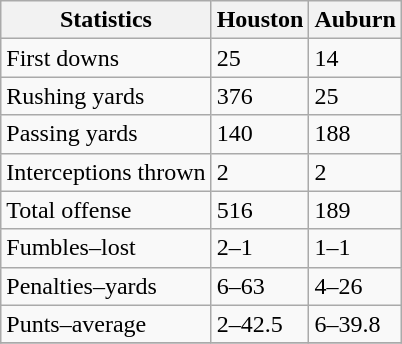<table class="wikitable">
<tr>
<th>Statistics</th>
<th>Houston</th>
<th>Auburn</th>
</tr>
<tr>
<td>First downs</td>
<td>25</td>
<td>14</td>
</tr>
<tr>
<td>Rushing yards</td>
<td>376</td>
<td>25</td>
</tr>
<tr>
<td>Passing yards</td>
<td>140</td>
<td>188</td>
</tr>
<tr>
<td>Interceptions thrown</td>
<td>2</td>
<td>2</td>
</tr>
<tr>
<td>Total offense</td>
<td>516</td>
<td>189</td>
</tr>
<tr>
<td>Fumbles–lost</td>
<td>2–1</td>
<td>1–1</td>
</tr>
<tr>
<td>Penalties–yards</td>
<td>6–63</td>
<td>4–26</td>
</tr>
<tr>
<td>Punts–average</td>
<td>2–42.5</td>
<td>6–39.8</td>
</tr>
<tr>
</tr>
</table>
